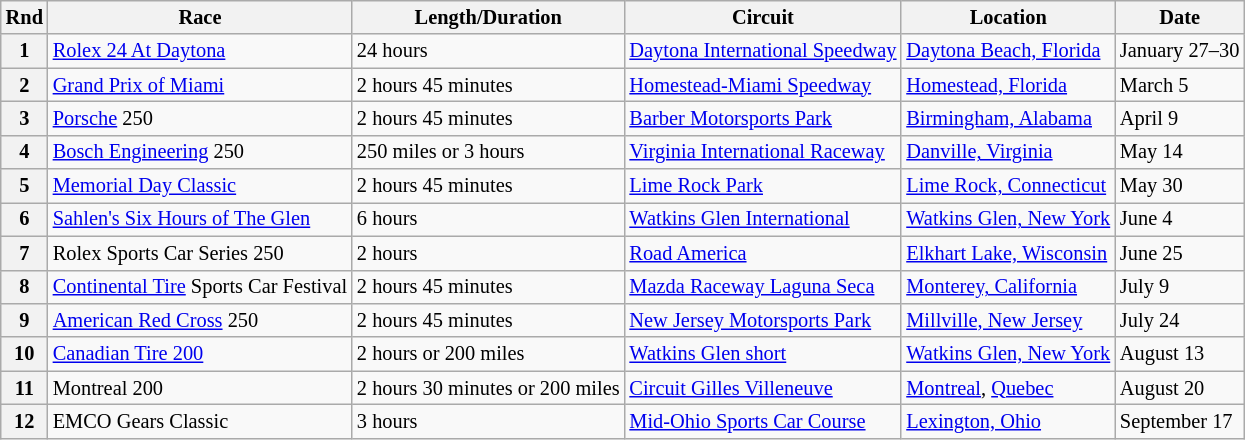<table class="wikitable" style="font-size: 85%;">
<tr>
<th>Rnd</th>
<th>Race</th>
<th>Length/Duration</th>
<th>Circuit</th>
<th>Location</th>
<th>Date</th>
</tr>
<tr>
<th>1</th>
<td><a href='#'>Rolex 24 At Daytona</a></td>
<td>24 hours</td>
<td><a href='#'>Daytona International Speedway</a></td>
<td><a href='#'>Daytona Beach, Florida</a></td>
<td>January 27–30</td>
</tr>
<tr>
<th>2</th>
<td><a href='#'>Grand Prix of Miami</a></td>
<td>2 hours 45 minutes</td>
<td><a href='#'>Homestead-Miami Speedway</a></td>
<td><a href='#'>Homestead, Florida</a></td>
<td>March 5</td>
</tr>
<tr>
<th>3</th>
<td><a href='#'>Porsche</a> 250</td>
<td>2 hours 45 minutes</td>
<td><a href='#'>Barber Motorsports Park</a></td>
<td><a href='#'>Birmingham, Alabama</a></td>
<td>April 9</td>
</tr>
<tr>
<th>4</th>
<td><a href='#'>Bosch Engineering</a> 250</td>
<td>250 miles or 3 hours</td>
<td><a href='#'>Virginia International Raceway</a></td>
<td><a href='#'>Danville, Virginia</a></td>
<td>May 14</td>
</tr>
<tr>
<th>5</th>
<td><a href='#'>Memorial Day Classic</a></td>
<td>2 hours 45 minutes</td>
<td><a href='#'>Lime Rock Park</a></td>
<td><a href='#'>Lime Rock, Connecticut</a></td>
<td>May 30</td>
</tr>
<tr>
<th>6</th>
<td><a href='#'>Sahlen's Six Hours of The Glen</a></td>
<td>6 hours</td>
<td><a href='#'>Watkins Glen International</a></td>
<td><a href='#'>Watkins Glen, New York</a></td>
<td>June 4</td>
</tr>
<tr>
<th>7</th>
<td>Rolex Sports Car Series 250</td>
<td>2 hours</td>
<td><a href='#'>Road America</a></td>
<td><a href='#'>Elkhart Lake, Wisconsin</a></td>
<td>June 25</td>
</tr>
<tr>
<th>8</th>
<td><a href='#'>Continental Tire</a> Sports Car Festival</td>
<td>2 hours 45 minutes</td>
<td><a href='#'>Mazda Raceway Laguna Seca</a></td>
<td><a href='#'>Monterey, California</a></td>
<td>July 9</td>
</tr>
<tr>
<th>9</th>
<td><a href='#'>American Red Cross</a> 250</td>
<td>2 hours 45 minutes</td>
<td><a href='#'>New Jersey Motorsports Park</a></td>
<td><a href='#'>Millville, New Jersey</a></td>
<td>July 24</td>
</tr>
<tr>
<th>10</th>
<td><a href='#'>Canadian Tire 200</a></td>
<td>2 hours or 200 miles</td>
<td><a href='#'>Watkins Glen short</a></td>
<td><a href='#'>Watkins Glen, New York</a></td>
<td>August 13</td>
</tr>
<tr>
<th>11</th>
<td>Montreal 200</td>
<td>2 hours 30 minutes or 200 miles</td>
<td><a href='#'>Circuit Gilles Villeneuve</a></td>
<td><a href='#'>Montreal</a>, <a href='#'>Quebec</a></td>
<td>August 20</td>
</tr>
<tr>
<th>12</th>
<td>EMCO Gears Classic</td>
<td>3 hours</td>
<td><a href='#'>Mid-Ohio Sports Car Course</a></td>
<td><a href='#'>Lexington, Ohio</a></td>
<td>September 17</td>
</tr>
</table>
